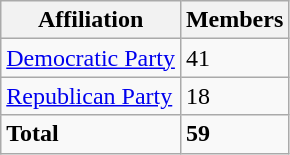<table class="wikitable">
<tr>
<th>Affiliation</th>
<th>Members</th>
</tr>
<tr>
<td><a href='#'>Democratic Party</a></td>
<td>41</td>
</tr>
<tr>
<td><a href='#'>Republican Party</a></td>
<td>18</td>
</tr>
<tr>
<td><strong>Total</strong></td>
<td><strong>59</strong></td>
</tr>
</table>
